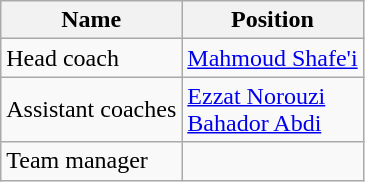<table class=wikitable>
<tr>
<th>Name</th>
<th>Position</th>
</tr>
<tr>
<td>Head coach</td>
<td> <a href='#'>Mahmoud Shafe'i</a></td>
</tr>
<tr>
<td>Assistant coaches</td>
<td> <a href='#'>Ezzat Norouzi</a><br> <a href='#'>Bahador Abdi</a></td>
</tr>
<tr>
<td>Team manager</td>
<td></td>
</tr>
</table>
